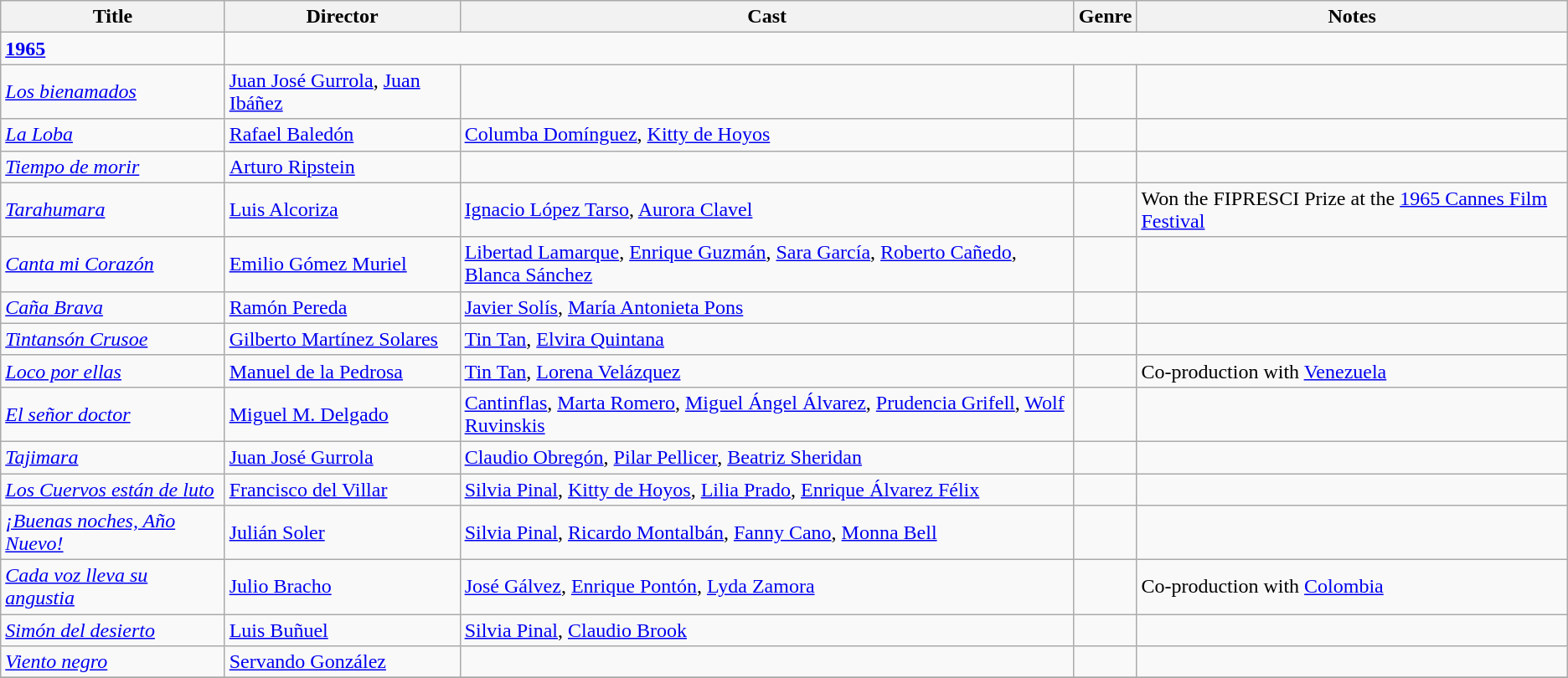<table class="wikitable">
<tr>
<th>Title</th>
<th>Director</th>
<th>Cast</th>
<th>Genre</th>
<th>Notes</th>
</tr>
<tr>
<td><strong><a href='#'>1965</a></strong></td>
</tr>
<tr>
<td><em><a href='#'>Los bienamados</a></em></td>
<td><a href='#'>Juan José Gurrola</a>, <a href='#'>Juan Ibáñez</a></td>
<td></td>
<td></td>
<td></td>
</tr>
<tr>
<td><em><a href='#'>La Loba</a></em></td>
<td><a href='#'>Rafael Baledón</a></td>
<td><a href='#'>Columba Domínguez</a>, <a href='#'>Kitty de Hoyos</a></td>
<td></td>
<td></td>
</tr>
<tr>
<td><em><a href='#'>Tiempo de morir</a></em></td>
<td><a href='#'>Arturo Ripstein</a></td>
<td></td>
<td></td>
<td></td>
</tr>
<tr>
<td><em><a href='#'>Tarahumara</a></em></td>
<td><a href='#'>Luis Alcoriza</a></td>
<td><a href='#'>Ignacio López Tarso</a>, <a href='#'>Aurora Clavel</a></td>
<td></td>
<td>Won the FIPRESCI Prize at the <a href='#'>1965 Cannes Film Festival</a></td>
</tr>
<tr>
<td><em><a href='#'>Canta mi Corazón</a></em></td>
<td><a href='#'>Emilio Gómez Muriel</a></td>
<td><a href='#'>Libertad Lamarque</a>, <a href='#'>Enrique Guzmán</a>, <a href='#'>Sara García</a>, <a href='#'>Roberto Cañedo</a>, <a href='#'>Blanca Sánchez</a></td>
<td></td>
<td></td>
</tr>
<tr>
<td><em><a href='#'>Caña Brava</a></em></td>
<td><a href='#'>Ramón Pereda</a></td>
<td><a href='#'>Javier Solís</a>, <a href='#'>María Antonieta Pons</a></td>
<td></td>
<td></td>
</tr>
<tr>
<td><em><a href='#'>Tintansón Crusoe</a></em></td>
<td><a href='#'>Gilberto Martínez Solares</a></td>
<td><a href='#'>Tin Tan</a>, <a href='#'>Elvira Quintana</a></td>
<td></td>
<td></td>
</tr>
<tr>
<td><em><a href='#'>Loco por ellas</a></em></td>
<td><a href='#'>Manuel de la Pedrosa</a></td>
<td><a href='#'>Tin Tan</a>, <a href='#'>Lorena Velázquez</a></td>
<td></td>
<td>Co-production with <a href='#'>Venezuela</a></td>
</tr>
<tr>
<td><em><a href='#'>El señor doctor</a></em></td>
<td><a href='#'>Miguel M. Delgado</a></td>
<td><a href='#'>Cantinflas</a>, <a href='#'>Marta Romero</a>, <a href='#'>Miguel Ángel Álvarez</a>, <a href='#'>Prudencia Grifell</a>, <a href='#'>Wolf Ruvinskis</a></td>
<td></td>
<td></td>
</tr>
<tr>
<td><em><a href='#'>Tajimara</a></em></td>
<td><a href='#'>Juan José Gurrola</a></td>
<td><a href='#'>Claudio Obregón</a>, <a href='#'>Pilar Pellicer</a>, <a href='#'>Beatriz Sheridan</a></td>
<td></td>
<td></td>
</tr>
<tr>
<td><em><a href='#'>Los Cuervos están de luto</a></em></td>
<td><a href='#'>Francisco del Villar</a></td>
<td><a href='#'>Silvia Pinal</a>, <a href='#'>Kitty de Hoyos</a>, <a href='#'>Lilia Prado</a>, <a href='#'>Enrique Álvarez Félix</a></td>
<td></td>
<td></td>
</tr>
<tr>
<td><em><a href='#'>¡Buenas noches, Año Nuevo!</a></em></td>
<td><a href='#'>Julián Soler</a></td>
<td><a href='#'>Silvia Pinal</a>, <a href='#'>Ricardo Montalbán</a>, <a href='#'>Fanny Cano</a>, <a href='#'>Monna Bell</a></td>
<td></td>
<td></td>
</tr>
<tr>
<td><em><a href='#'>Cada voz lleva su angustia</a></em></td>
<td><a href='#'>Julio Bracho</a></td>
<td><a href='#'>José Gálvez</a>, <a href='#'>Enrique Pontón</a>, <a href='#'>Lyda Zamora</a></td>
<td></td>
<td>Co-production with <a href='#'>Colombia</a></td>
</tr>
<tr>
<td><em><a href='#'>Simón del desierto</a></em></td>
<td><a href='#'>Luis Buñuel</a></td>
<td><a href='#'>Silvia Pinal</a>, <a href='#'>Claudio Brook</a></td>
<td></td>
<td></td>
</tr>
<tr>
<td><em><a href='#'>Viento negro</a></em></td>
<td><a href='#'>Servando González</a></td>
<td></td>
<td></td>
<td></td>
</tr>
<tr>
</tr>
</table>
